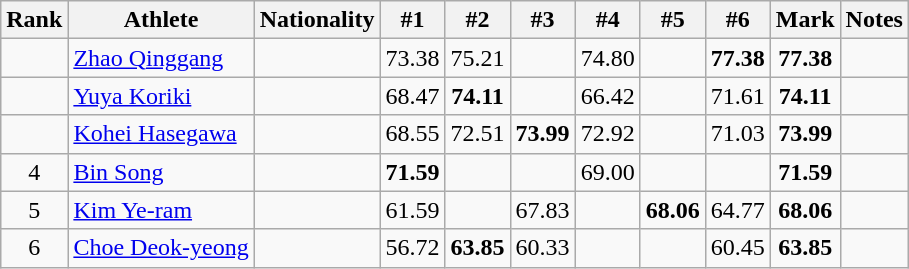<table class="wikitable sortable" style="text-align:center">
<tr>
<th>Rank</th>
<th>Athlete</th>
<th>Nationality</th>
<th>#1</th>
<th>#2</th>
<th>#3</th>
<th>#4</th>
<th>#5</th>
<th>#6</th>
<th>Mark</th>
<th>Notes</th>
</tr>
<tr>
<td></td>
<td align="left"><a href='#'>Zhao Qinggang</a></td>
<td align=left></td>
<td>73.38</td>
<td>75.21</td>
<td></td>
<td>74.80</td>
<td></td>
<td><strong>77.38</strong></td>
<td><strong>77.38</strong></td>
<td></td>
</tr>
<tr>
<td></td>
<td align="left"><a href='#'>Yuya Koriki</a></td>
<td align=left></td>
<td>68.47</td>
<td><strong>74.11</strong></td>
<td></td>
<td>66.42</td>
<td></td>
<td>71.61</td>
<td><strong>74.11</strong></td>
<td></td>
</tr>
<tr>
<td></td>
<td align="left"><a href='#'>Kohei Hasegawa</a></td>
<td align=left></td>
<td>68.55</td>
<td>72.51</td>
<td><strong>73.99</strong></td>
<td>72.92</td>
<td></td>
<td>71.03</td>
<td><strong>73.99</strong></td>
<td></td>
</tr>
<tr>
<td>4</td>
<td align="left"><a href='#'>Bin Song</a></td>
<td align=left></td>
<td><strong>71.59</strong></td>
<td></td>
<td></td>
<td>69.00</td>
<td></td>
<td></td>
<td><strong>71.59</strong></td>
<td></td>
</tr>
<tr>
<td>5</td>
<td align="left"><a href='#'>Kim Ye-ram</a></td>
<td align=left></td>
<td>61.59</td>
<td></td>
<td>67.83</td>
<td></td>
<td><strong>68.06</strong></td>
<td>64.77</td>
<td><strong>68.06</strong></td>
<td></td>
</tr>
<tr>
<td>6</td>
<td align="left"><a href='#'>Choe Deok-yeong</a></td>
<td align=left></td>
<td>56.72</td>
<td><strong>63.85</strong></td>
<td>60.33</td>
<td></td>
<td></td>
<td>60.45</td>
<td><strong>63.85</strong></td>
<td></td>
</tr>
</table>
